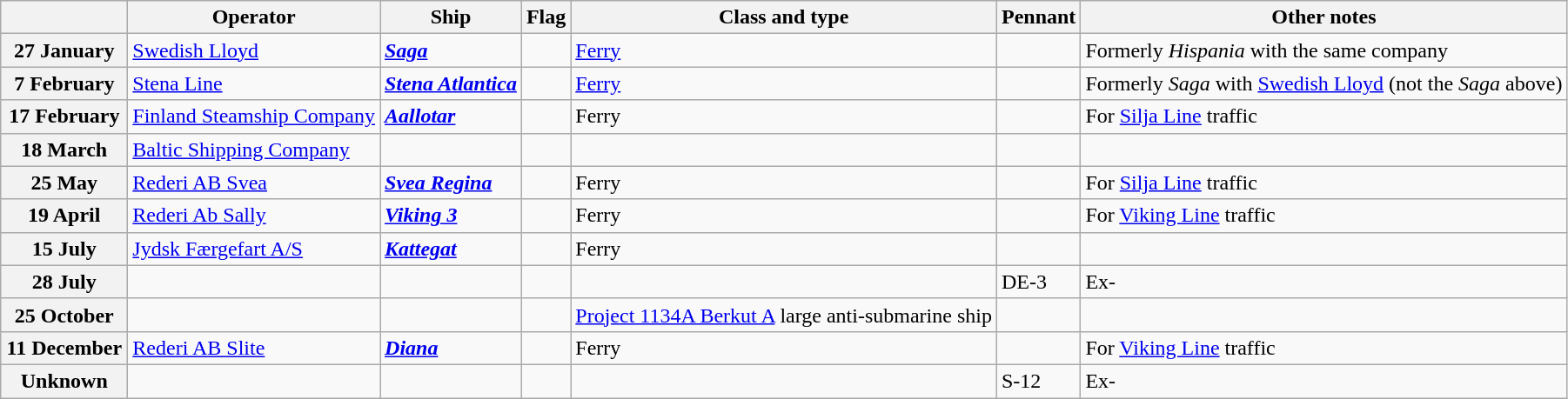<table Class="wikitable">
<tr>
<th width="90"></th>
<th>Operator</th>
<th>Ship</th>
<th>Flag</th>
<th>Class and type</th>
<th>Pennant</th>
<th>Other notes</th>
</tr>
<tr ---->
<th>27 January</th>
<td><a href='#'>Swedish Lloyd</a></td>
<td><strong><a href='#'><em>Saga</em></a></strong></td>
<td></td>
<td><a href='#'>Ferry</a></td>
<td></td>
<td>Formerly <em>Hispania</em> with the same company</td>
</tr>
<tr ---->
<th>7 February</th>
<td><a href='#'>Stena Line</a></td>
<td><strong><a href='#'><em>Stena Atlantica</em></a></strong></td>
<td></td>
<td><a href='#'>Ferry</a></td>
<td></td>
<td>Formerly <em>Saga</em> with <a href='#'>Swedish Lloyd</a> (not the <em>Saga</em> above)</td>
</tr>
<tr ---->
<th>17 February</th>
<td><a href='#'>Finland Steamship Company</a></td>
<td><strong><a href='#'><em>Aallotar</em></a></strong></td>
<td></td>
<td>Ferry</td>
<td></td>
<td>For <a href='#'>Silja Line</a> traffic</td>
</tr>
<tr ---->
<th>18 March</th>
<td><a href='#'>Baltic Shipping Company</a></td>
<td><strong></strong></td>
<td></td>
<td></td>
<td></td>
<td></td>
</tr>
<tr ---->
<th>25 May</th>
<td><a href='#'>Rederi AB Svea</a></td>
<td><strong><a href='#'><em>Svea Regina</em></a></strong></td>
<td></td>
<td>Ferry</td>
<td></td>
<td>For <a href='#'>Silja Line</a> traffic</td>
</tr>
<tr ---->
<th>19 April</th>
<td><a href='#'>Rederi Ab Sally</a></td>
<td><strong><a href='#'><em>Viking 3</em></a></strong></td>
<td></td>
<td>Ferry</td>
<td></td>
<td>For <a href='#'>Viking Line</a> traffic</td>
</tr>
<tr ---->
<th>15 July</th>
<td><a href='#'>Jydsk Færgefart A/S</a></td>
<td><strong><a href='#'><em>Kattegat</em></a></strong></td>
<td></td>
<td>Ferry</td>
<td></td>
<td></td>
</tr>
<tr ---->
<th>28 July</th>
<td></td>
<td><strong></strong></td>
<td></td>
<td></td>
<td>DE-3</td>
<td>Ex-</td>
</tr>
<tr ---->
<th>25 October</th>
<td></td>
<td><strong></strong></td>
<td></td>
<td><a href='#'>Project 1134A Berkut A</a> large anti-submarine ship</td>
<td></td>
<td></td>
</tr>
<tr ---->
<th>11 December</th>
<td><a href='#'>Rederi AB Slite</a></td>
<td><strong><a href='#'><em>Diana</em></a></strong></td>
<td></td>
<td>Ferry</td>
<td></td>
<td>For <a href='#'>Viking Line</a> traffic</td>
</tr>
<tr ---->
<th>Unknown</th>
<td></td>
<td><strong></strong></td>
<td></td>
<td></td>
<td>S-12</td>
<td>Ex-</td>
</tr>
</table>
